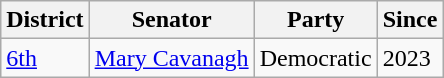<table class="wikitable">
<tr>
<th>District</th>
<th>Senator</th>
<th>Party</th>
<th>Since</th>
</tr>
<tr>
<td><a href='#'>6th</a></td>
<td><a href='#'>Mary Cavanagh</a></td>
<td>Democratic</td>
<td>2023</td>
</tr>
</table>
